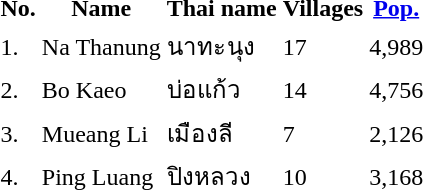<table>
<tr>
<th>No.</th>
<th>Name</th>
<th>Thai name</th>
<th>Villages</th>
<th><a href='#'>Pop.</a></th>
</tr>
<tr>
<td>1.</td>
<td>Na Thanung</td>
<td>นาทะนุง</td>
<td>17</td>
<td>4,989</td>
<td></td>
</tr>
<tr>
<td>2.</td>
<td>Bo Kaeo</td>
<td>บ่อแก้ว</td>
<td>14</td>
<td>4,756</td>
<td></td>
</tr>
<tr>
<td>3.</td>
<td>Mueang Li</td>
<td>เมืองลี</td>
<td>7</td>
<td>2,126</td>
<td></td>
</tr>
<tr>
<td>4.</td>
<td>Ping Luang</td>
<td>ปิงหลวง</td>
<td>10</td>
<td>3,168</td>
<td></td>
</tr>
</table>
